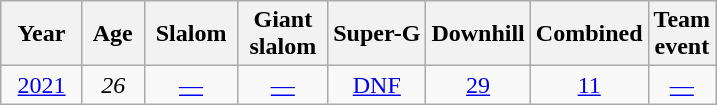<table class=wikitable style="text-align:center">
<tr>
<th>  Year  </th>
<th> Age </th>
<th> Slalom </th>
<th> Giant <br> slalom </th>
<th>Super-G</th>
<th>Downhill</th>
<th>Combined</th>
<th>Team<br>event</th>
</tr>
<tr>
<td><a href='#'>2021</a></td>
<td><em>26</em></td>
<td><a href='#'>—</a></td>
<td><a href='#'>—</a></td>
<td><a href='#'>DNF</a></td>
<td><a href='#'>29</a></td>
<td><a href='#'>11</a></td>
<td><a href='#'>—</a></td>
</tr>
</table>
